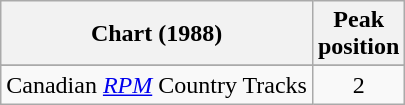<table class="wikitable sortable">
<tr>
<th align="left">Chart (1988)</th>
<th align="center">Peak<br>position</th>
</tr>
<tr>
</tr>
<tr>
<td align="left">Canadian <em><a href='#'>RPM</a></em> Country Tracks</td>
<td align="center">2</td>
</tr>
</table>
